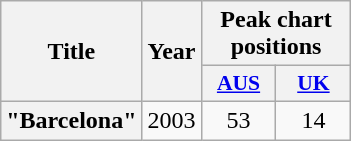<table class="wikitable plainrowheaders" style="text-align:center;">
<tr>
<th scope="col" rowspan="2">Title</th>
<th scope="col" rowspan="2">Year</th>
<th scope="col" colspan="2">Peak chart positions</th>
</tr>
<tr>
<th scope="col" style="width:3em;font-size:90%;"><a href='#'>AUS</a><br></th>
<th scope="col" style="width:3em;font-size:90%;"><a href='#'>UK</a><br></th>
</tr>
<tr>
<th scope="row">"Barcelona"<br></th>
<td>2003</td>
<td>53</td>
<td>14</td>
</tr>
</table>
